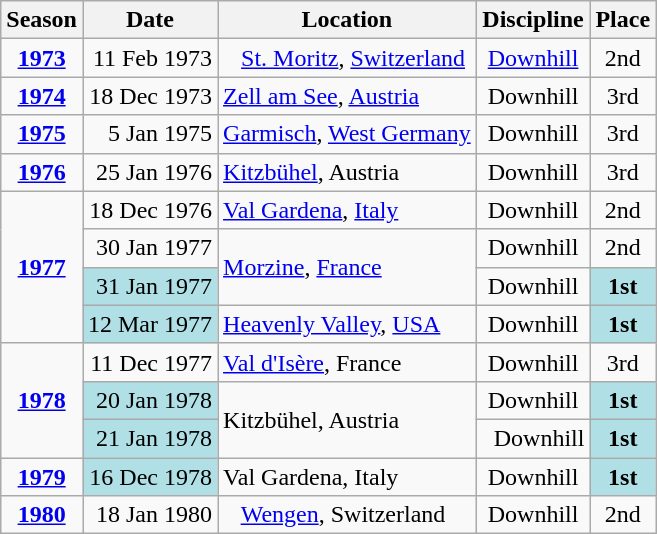<table class="wikitable" style="text-align:center">
<tr>
<th>Season</th>
<th>Date</th>
<th>Location</th>
<th>Discipline</th>
<th>Place</th>
</tr>
<tr>
<td><strong><a href='#'>1973</a></strong></td>
<td align=right>11 Feb 1973</td>
<td align=left>    <a href='#'>St. Moritz</a>, <a href='#'>Switzerland</a></td>
<td><a href='#'>Downhill</a></td>
<td>2nd</td>
</tr>
<tr>
<td><strong><a href='#'>1974</a></strong></td>
<td align=right>18 Dec 1973</td>
<td align=left> <a href='#'>Zell am See</a>, <a href='#'>Austria</a></td>
<td>Downhill</td>
<td>3rd</td>
</tr>
<tr>
<td><strong><a href='#'>1975</a></strong></td>
<td align=right>5 Jan 1975</td>
<td align=left> <a href='#'>Garmisch</a>, <a href='#'>West Germany</a></td>
<td>Downhill</td>
<td>3rd</td>
</tr>
<tr>
<td><strong><a href='#'>1976</a></strong></td>
<td align=right>25 Jan 1976</td>
<td align=left>  <a href='#'>Kitzbühel</a>, Austria</td>
<td>Downhill</td>
<td>3rd</td>
</tr>
<tr>
<td rowspan=4><strong><a href='#'>1977</a></strong></td>
<td align=right>18 Dec 1976</td>
<td align=left> <a href='#'>Val Gardena</a>, <a href='#'>Italy</a></td>
<td>Downhill</td>
<td>2nd</td>
</tr>
<tr>
<td align=right>30 Jan 1977</td>
<td rowspan=2 align=left> <a href='#'>Morzine</a>, <a href='#'>France</a></td>
<td>Downhill</td>
<td>2nd</td>
</tr>
<tr>
<td align=right bgcolor="#BOEOE6">31 Jan 1977</td>
<td>Downhill</td>
<td bgcolor="#BOEOE6"><strong>1st</strong></td>
</tr>
<tr>
<td align=right bgcolor="#BOEOE6">12 Mar 1977</td>
<td align=left> <a href='#'>Heavenly Valley</a>, <a href='#'>USA</a></td>
<td>Downhill</td>
<td bgcolor="#BOEOE6"><strong>1st</strong></td>
</tr>
<tr>
<td rowspan=3><strong><a href='#'>1978</a></strong></td>
<td align=right>11 Dec 1977</td>
<td align=left> <a href='#'>Val d'Isère</a>, France</td>
<td>Downhill</td>
<td>3rd</td>
</tr>
<tr>
<td align=right bgcolor="#BOEOE6">20 Jan 1978</td>
<td rowspan=2 align=left> Kitzbühel, Austria</td>
<td>Downhill</td>
<td bgcolor="#BOEOE6"><strong>1st</strong></td>
</tr>
<tr>
<td align=right bgcolor="#BOEOE6">21 Jan 1978</td>
<td>  Downhill</td>
<td bgcolor="#BOEOE6"><strong>1st</strong></td>
</tr>
<tr>
<td><strong><a href='#'>1979</a></strong></td>
<td align=right bgcolor="#BOEOE6">16 Dec 1978</td>
<td align=left> Val Gardena, Italy</td>
<td>Downhill</td>
<td bgcolor="#BOEOE6"><strong>1st</strong></td>
</tr>
<tr>
<td><strong><a href='#'>1980</a></strong></td>
<td align=right>18 Jan 1980</td>
<td align=left>    <a href='#'>Wengen</a>, Switzerland</td>
<td>Downhill</td>
<td>2nd</td>
</tr>
</table>
